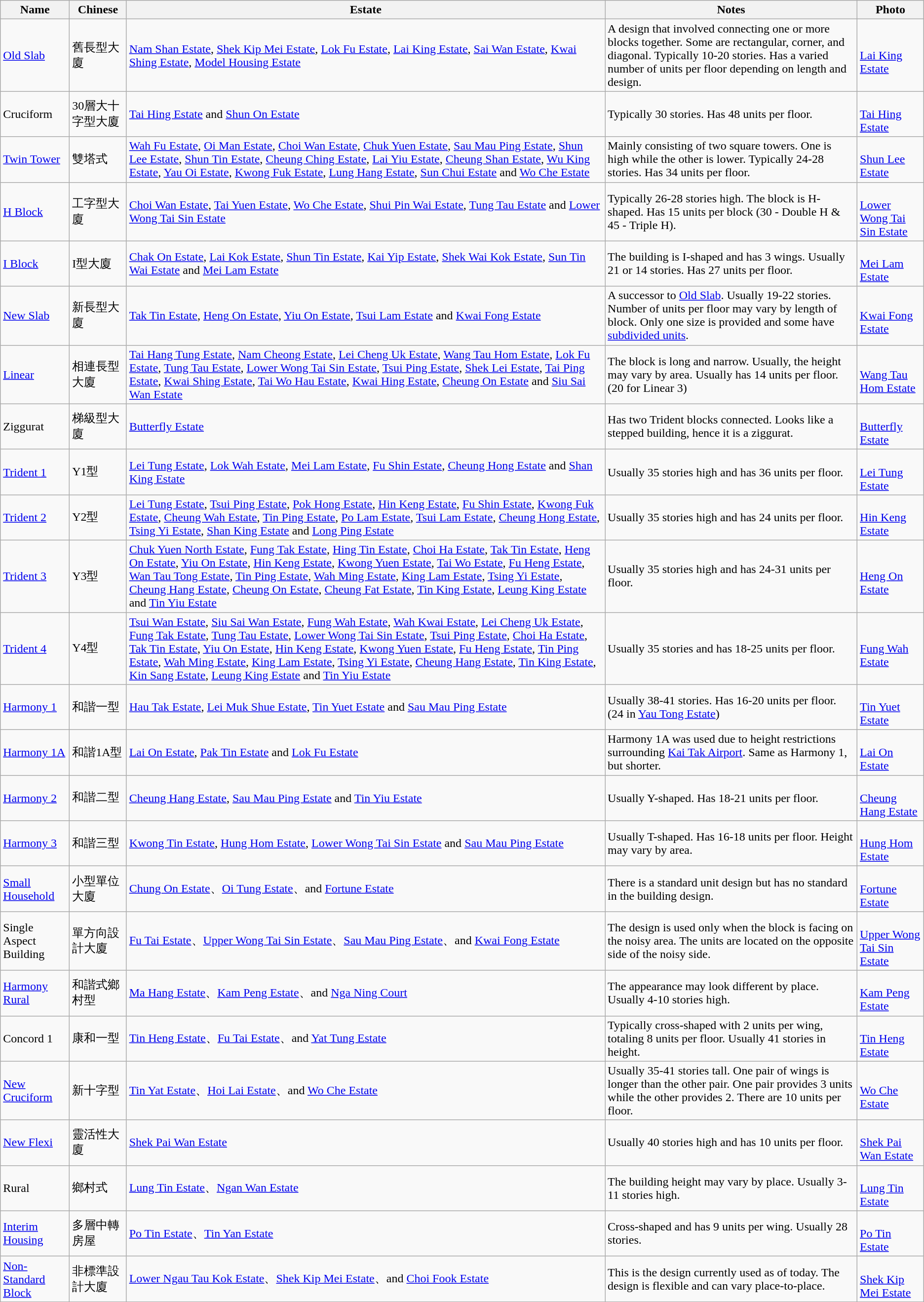<table class="wikitable" border="1">
<tr>
<th>Name</th>
<th>Chinese</th>
<th>Estate</th>
<th>Notes</th>
<th>Photo</th>
</tr>
<tr>
<td><a href='#'>Old Slab</a></td>
<td>舊長型大廈</td>
<td><a href='#'>Nam Shan Estate</a>, <a href='#'>Shek Kip Mei Estate</a>, <a href='#'>Lok Fu Estate</a>, <a href='#'>Lai King Estate</a>, <a href='#'>Sai Wan Estate</a>, <a href='#'>Kwai Shing Estate</a>, <a href='#'>Model Housing Estate</a></td>
<td>A design that involved connecting one or more blocks together. Some are rectangular, corner, and diagonal. Typically 10-20 stories. Has a varied number of units per floor depending on length and design.</td>
<td><br><a href='#'>Lai King Estate</a></td>
</tr>
<tr>
<td>Cruciform</td>
<td>30層大十字型大廈</td>
<td><a href='#'>Tai Hing Estate</a> and <a href='#'>Shun On Estate</a></td>
<td>Typically 30 stories. Has 48 units per floor.</td>
<td><br><a href='#'>Tai Hing Estate</a></td>
</tr>
<tr>
<td><a href='#'>Twin Tower</a></td>
<td>雙塔式</td>
<td><a href='#'>Wah Fu Estate</a>, <a href='#'>Oi Man Estate</a>, <a href='#'>Choi Wan Estate</a>, <a href='#'>Chuk Yuen Estate</a>, <a href='#'>Sau Mau Ping Estate</a>, <a href='#'>Shun Lee Estate</a>, <a href='#'>Shun Tin Estate</a>, <a href='#'>Cheung Ching Estate</a>, <a href='#'>Lai Yiu Estate</a>, <a href='#'>Cheung Shan Estate</a>, <a href='#'>Wu King Estate</a>, <a href='#'>Yau Oi Estate</a>, <a href='#'>Kwong Fuk Estate</a>, <a href='#'>Lung Hang Estate</a>, <a href='#'>Sun Chui Estate</a> and <a href='#'>Wo Che Estate</a></td>
<td>Mainly consisting of two square towers. One is high while the other is lower. Typically 24-28 stories. Has 34 units per floor.</td>
<td><br><a href='#'>Shun Lee Estate</a></td>
</tr>
<tr>
<td><a href='#'>H Block</a></td>
<td>工字型大廈</td>
<td><a href='#'>Choi Wan Estate</a>, <a href='#'>Tai Yuen Estate</a>, <a href='#'>Wo Che Estate</a>, <a href='#'>Shui Pin Wai Estate</a>, <a href='#'>Tung Tau Estate</a> and <a href='#'>Lower Wong Tai Sin Estate</a></td>
<td>Typically 26-28 stories high. The block is H-shaped. Has 15 units per block (30 - Double H & 45 - Triple H).</td>
<td><br><a href='#'>Lower Wong Tai Sin Estate</a></td>
</tr>
<tr>
<td><a href='#'>I Block</a></td>
<td>I型大廈</td>
<td><a href='#'>Chak On Estate</a>, <a href='#'>Lai Kok Estate</a>, <a href='#'>Shun Tin Estate</a>, <a href='#'>Kai Yip Estate</a>, <a href='#'>Shek Wai Kok Estate</a>, <a href='#'>Sun Tin Wai Estate</a> and <a href='#'>Mei Lam Estate</a></td>
<td>The building is I-shaped and has 3 wings. Usually 21 or 14 stories. Has 27 units per floor.</td>
<td><br><a href='#'>Mei Lam Estate</a></td>
</tr>
<tr>
<td><a href='#'>New Slab</a></td>
<td>新長型大廈</td>
<td><a href='#'>Tak Tin Estate</a>, <a href='#'>Heng On Estate</a>, <a href='#'>Yiu On Estate</a>, <a href='#'>Tsui Lam Estate</a> and <a href='#'>Kwai Fong Estate</a></td>
<td>A successor to <a href='#'>Old Slab</a>. Usually 19-22 stories. Number of units per floor may vary by length of block. Only one size is provided and some have <a href='#'>subdivided units</a>.</td>
<td><br><a href='#'>Kwai Fong Estate</a></td>
</tr>
<tr>
<td><a href='#'>Linear</a></td>
<td>相連長型大廈</td>
<td><a href='#'>Tai Hang Tung Estate</a>, <a href='#'>Nam Cheong Estate</a>, <a href='#'>Lei Cheng Uk Estate</a>, <a href='#'>Wang Tau Hom Estate</a>, <a href='#'>Lok Fu Estate</a>, <a href='#'>Tung Tau Estate</a>, <a href='#'>Lower Wong Tai Sin Estate</a>, <a href='#'>Tsui Ping Estate</a>, <a href='#'>Shek Lei Estate</a>, <a href='#'>Tai Ping Estate</a>, <a href='#'>Kwai Shing Estate</a>, <a href='#'>Tai Wo Hau Estate</a>, <a href='#'>Kwai Hing Estate</a>, <a href='#'>Cheung On Estate</a> and <a href='#'>Siu Sai Wan Estate</a></td>
<td>The block is long and narrow. Usually, the height may vary by area. Usually has 14 units per floor. (20 for Linear 3)</td>
<td><br><a href='#'>Wang Tau Hom Estate</a></td>
</tr>
<tr>
<td>Ziggurat</td>
<td>梯級型大廈</td>
<td><a href='#'>Butterfly Estate</a></td>
<td>Has two Trident blocks connected. Looks like a stepped building, hence it is a ziggurat.</td>
<td><br><a href='#'>Butterfly Estate</a></td>
</tr>
<tr>
<td><a href='#'>Trident 1</a></td>
<td>Y1型</td>
<td><a href='#'>Lei Tung Estate</a>, <a href='#'>Lok Wah Estate</a>, <a href='#'>Mei Lam Estate</a>, <a href='#'>Fu Shin Estate</a>, <a href='#'>Cheung Hong Estate</a> and <a href='#'>Shan King Estate</a></td>
<td>Usually 35 stories high and has 36 units per floor.</td>
<td><br><a href='#'>Lei Tung Estate</a></td>
</tr>
<tr>
<td><a href='#'>Trident 2</a></td>
<td>Y2型</td>
<td><a href='#'>Lei Tung Estate</a>, <a href='#'>Tsui Ping Estate</a>, <a href='#'>Pok Hong Estate</a>, <a href='#'>Hin Keng Estate</a>, <a href='#'>Fu Shin Estate</a>, <a href='#'>Kwong Fuk Estate</a>, <a href='#'>Cheung Wah Estate</a>, <a href='#'>Tin Ping Estate</a>, <a href='#'>Po Lam Estate</a>, <a href='#'>Tsui Lam Estate</a>, <a href='#'>Cheung Hong Estate</a>, <a href='#'>Tsing Yi Estate</a>, <a href='#'>Shan King Estate</a> and <a href='#'>Long Ping Estate</a></td>
<td>Usually 35 stories high and has 24 units per floor.</td>
<td><br><a href='#'>Hin Keng Estate</a></td>
</tr>
<tr>
<td><a href='#'>Trident 3</a></td>
<td>Y3型</td>
<td><a href='#'>Chuk Yuen North Estate</a>, <a href='#'>Fung Tak Estate</a>, <a href='#'>Hing Tin Estate</a>, <a href='#'>Choi Ha Estate</a>, <a href='#'>Tak Tin Estate</a>, <a href='#'>Heng On Estate</a>, <a href='#'>Yiu On Estate</a>, <a href='#'>Hin Keng Estate</a>, <a href='#'>Kwong Yuen Estate</a>, <a href='#'>Tai Wo Estate</a>, <a href='#'>Fu Heng Estate</a>, <a href='#'>Wan Tau Tong Estate</a>, <a href='#'>Tin Ping Estate</a>, <a href='#'>Wah Ming Estate</a>, <a href='#'>King Lam Estate</a>, <a href='#'>Tsing Yi Estate</a>, <a href='#'>Cheung Hang Estate</a>, <a href='#'>Cheung On Estate</a>, <a href='#'>Cheung Fat Estate</a>, <a href='#'>Tin King Estate</a>, <a href='#'>Leung King Estate</a> and <a href='#'>Tin Yiu Estate</a></td>
<td>Usually 35 stories high and has 24-31 units per floor.</td>
<td><br><a href='#'>Heng On Estate</a></td>
</tr>
<tr>
<td><a href='#'>Trident 4</a></td>
<td>Y4型</td>
<td><a href='#'>Tsui Wan Estate</a>, <a href='#'>Siu Sai Wan Estate</a>, <a href='#'>Fung Wah Estate</a>, <a href='#'>Wah Kwai Estate</a>, <a href='#'>Lei Cheng Uk Estate</a>, <a href='#'>Fung Tak Estate</a>, <a href='#'>Tung Tau Estate</a>, <a href='#'>Lower Wong Tai Sin Estate</a>, <a href='#'>Tsui Ping Estate</a>, <a href='#'>Choi Ha Estate</a>, <a href='#'>Tak Tin Estate</a>, <a href='#'>Yiu On Estate</a>, <a href='#'>Hin Keng Estate</a>, <a href='#'>Kwong Yuen Estate</a>, <a href='#'>Fu Heng Estate</a>, <a href='#'>Tin Ping Estate</a>, <a href='#'>Wah Ming Estate</a>, <a href='#'>King Lam Estate</a>, <a href='#'>Tsing Yi Estate</a>, <a href='#'>Cheung Hang Estate</a>, <a href='#'>Tin King Estate</a>, <a href='#'>Kin Sang Estate</a>, <a href='#'>Leung King Estate</a> and <a href='#'>Tin Yiu Estate</a></td>
<td>Usually 35 stories and has 18-25 units per floor.</td>
<td><br><a href='#'>Fung Wah Estate</a></td>
</tr>
<tr>
<td><a href='#'>Harmony 1</a></td>
<td>和諧一型</td>
<td><a href='#'>Hau Tak Estate</a>, <a href='#'>Lei Muk Shue Estate</a>, <a href='#'>Tin Yuet Estate</a> and <a href='#'>Sau Mau Ping Estate</a></td>
<td>Usually 38-41 stories. Has 16-20 units per floor. (24 in <a href='#'>Yau Tong Estate</a>)</td>
<td><br><a href='#'>Tin Yuet Estate</a></td>
</tr>
<tr>
<td><a href='#'>Harmony 1A</a></td>
<td>和諧1A型</td>
<td><a href='#'>Lai On Estate</a>, <a href='#'>Pak Tin Estate</a> and <a href='#'>Lok Fu Estate</a></td>
<td>Harmony 1A was used due to height restrictions surrounding <a href='#'>Kai Tak Airport</a>. Same as Harmony 1, but shorter.</td>
<td><br><a href='#'>Lai On Estate</a></td>
</tr>
<tr>
<td><a href='#'>Harmony 2</a></td>
<td>和諧二型</td>
<td><a href='#'>Cheung Hang Estate</a>, <a href='#'>Sau Mau Ping Estate</a> and <a href='#'>Tin Yiu Estate</a></td>
<td>Usually Y-shaped. Has 18-21 units per floor.</td>
<td><br><a href='#'>Cheung Hang Estate</a></td>
</tr>
<tr>
<td><a href='#'>Harmony 3</a></td>
<td>和諧三型</td>
<td><a href='#'>Kwong Tin Estate</a>, <a href='#'>Hung Hom Estate</a>, <a href='#'>Lower Wong Tai Sin Estate</a> and <a href='#'>Sau Mau Ping Estate</a></td>
<td>Usually T-shaped. Has 16-18 units per floor. Height may vary by area.</td>
<td><br><a href='#'>Hung Hom Estate</a></td>
</tr>
<tr>
<td><a href='#'>Small Household</a></td>
<td>小型單位大廈</td>
<td><a href='#'>Chung On Estate</a>、<a href='#'>Oi Tung Estate</a>、and <a href='#'>Fortune Estate</a></td>
<td>There is a standard unit design but has no standard in the building design.</td>
<td><br><a href='#'>Fortune Estate</a></td>
</tr>
<tr>
<td>Single Aspect Building</td>
<td>單方向設計大廈</td>
<td><a href='#'>Fu Tai Estate</a>、<a href='#'>Upper Wong Tai Sin Estate</a>、<a href='#'>Sau Mau Ping Estate</a>、and <a href='#'>Kwai Fong Estate</a></td>
<td>The design is used only when the block is facing on the noisy area. The units are located on the opposite side of the noisy side.</td>
<td><br><a href='#'>Upper Wong Tai Sin Estate</a></td>
</tr>
<tr>
<td><a href='#'>Harmony Rural</a></td>
<td>和諧式鄉村型</td>
<td><a href='#'>Ma Hang Estate</a>、<a href='#'>Kam Peng Estate</a>、and <a href='#'>Nga Ning Court</a></td>
<td>The appearance may look different by place. Usually 4-10 stories high.</td>
<td><br><a href='#'>Kam Peng Estate</a></td>
</tr>
<tr>
<td>Concord 1</td>
<td>康和一型</td>
<td><a href='#'>Tin Heng Estate</a>、<a href='#'>Fu Tai Estate</a>、and <a href='#'>Yat Tung Estate</a></td>
<td>Typically cross-shaped with 2 units per wing, totaling 8 units per floor. Usually 41 stories in height.</td>
<td><br><a href='#'>Tin Heng Estate</a></td>
</tr>
<tr>
<td><a href='#'>New Cruciform</a></td>
<td>新十字型</td>
<td><a href='#'>Tin Yat Estate</a>、<a href='#'>Hoi Lai Estate</a>、and <a href='#'>Wo Che Estate</a></td>
<td>Usually 35-41 stories tall. One pair of wings is longer than the other pair. One pair provides 3 units while the other provides 2. There are 10 units per floor.</td>
<td><br><a href='#'>Wo Che Estate</a></td>
</tr>
<tr>
<td><a href='#'>New Flexi</a></td>
<td>靈活性大廈</td>
<td><a href='#'>Shek Pai Wan Estate</a></td>
<td>Usually 40 stories high and has 10 units per floor.</td>
<td><br><a href='#'>Shek Pai Wan Estate</a></td>
</tr>
<tr>
<td>Rural</td>
<td>鄉村式</td>
<td><a href='#'>Lung Tin Estate</a>、<a href='#'>Ngan Wan Estate</a></td>
<td>The building height may vary by place. Usually 3-11 stories high.</td>
<td><br><a href='#'>Lung Tin Estate</a></td>
</tr>
<tr>
<td><a href='#'>Interim Housing</a></td>
<td>多層中轉房屋</td>
<td><a href='#'>Po Tin Estate</a>、<a href='#'>Tin Yan Estate</a></td>
<td>Cross-shaped and has 9 units per wing. Usually 28 stories.</td>
<td><br><a href='#'>Po Tin Estate</a></td>
</tr>
<tr>
<td><a href='#'>Non-Standard Block</a></td>
<td>非標準設計大廈</td>
<td><a href='#'>Lower Ngau Tau Kok Estate</a>、<a href='#'>Shek Kip Mei Estate</a>、and <a href='#'>Choi Fook Estate</a></td>
<td>This is the design currently used as of today. The design is flexible and can vary place-to-place.</td>
<td><br><a href='#'>Shek Kip Mei Estate</a></td>
</tr>
<tr>
</tr>
</table>
